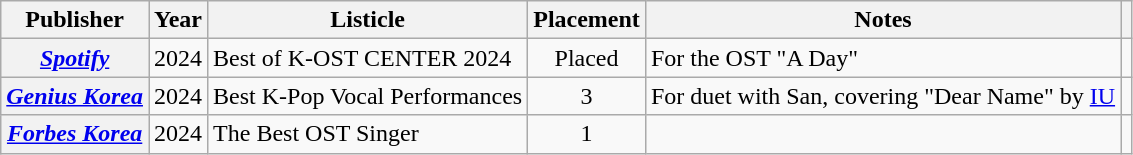<table class="wikitable plainrowheaders">
<tr>
<th scope="col">Publisher</th>
<th scope="col">Year</th>
<th scope="col">Listicle</th>
<th scope="col">Placement</th>
<th scope="col">Notes</th>
<th scope="col" class="unsortable"></th>
</tr>
<tr>
<th scope="row"><em><a href='#'>Spotify</a></em></th>
<td>2024</td>
<td>Best of K-OST CENTER 2024</td>
<td style="text-align:center">Placed</td>
<td>For the OST "A Day"</td>
<td style="text-align:center"></td>
</tr>
<tr>
<th scope="row"><em><a href='#'>Genius Korea</a></em></th>
<td>2024</td>
<td>Best K-Pop Vocal Performances</td>
<td style="text-align:center">3</td>
<td>For duet with San, covering "Dear Name" by <a href='#'>IU</a></td>
<td style="text-align:center"></td>
</tr>
<tr>
<th scope="row"><em><a href='#'>Forbes Korea</a></em></th>
<td>2024</td>
<td>The Best OST Singer</td>
<td style="text-align:center">1</td>
<td></td>
<td style="text-align:center"></td>
</tr>
</table>
